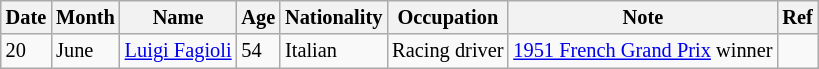<table class="wikitable" style="font-size:85%;">
<tr>
<th>Date</th>
<th>Month</th>
<th>Name</th>
<th>Age</th>
<th>Nationality</th>
<th>Occupation</th>
<th>Note</th>
<th>Ref</th>
</tr>
<tr>
<td>20</td>
<td>June</td>
<td><a href='#'>Luigi Fagioli</a></td>
<td>54</td>
<td>Italian</td>
<td>Racing driver</td>
<td><a href='#'>1951 French Grand Prix</a> winner</td>
<td></td>
</tr>
</table>
